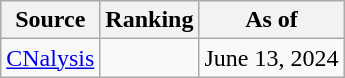<table class="wikitable" style="text-align:center">
<tr>
<th>Source</th>
<th>Ranking</th>
<th>As of</th>
</tr>
<tr>
<td align=left><a href='#'>CNalysis</a></td>
<td></td>
<td>June 13, 2024</td>
</tr>
</table>
